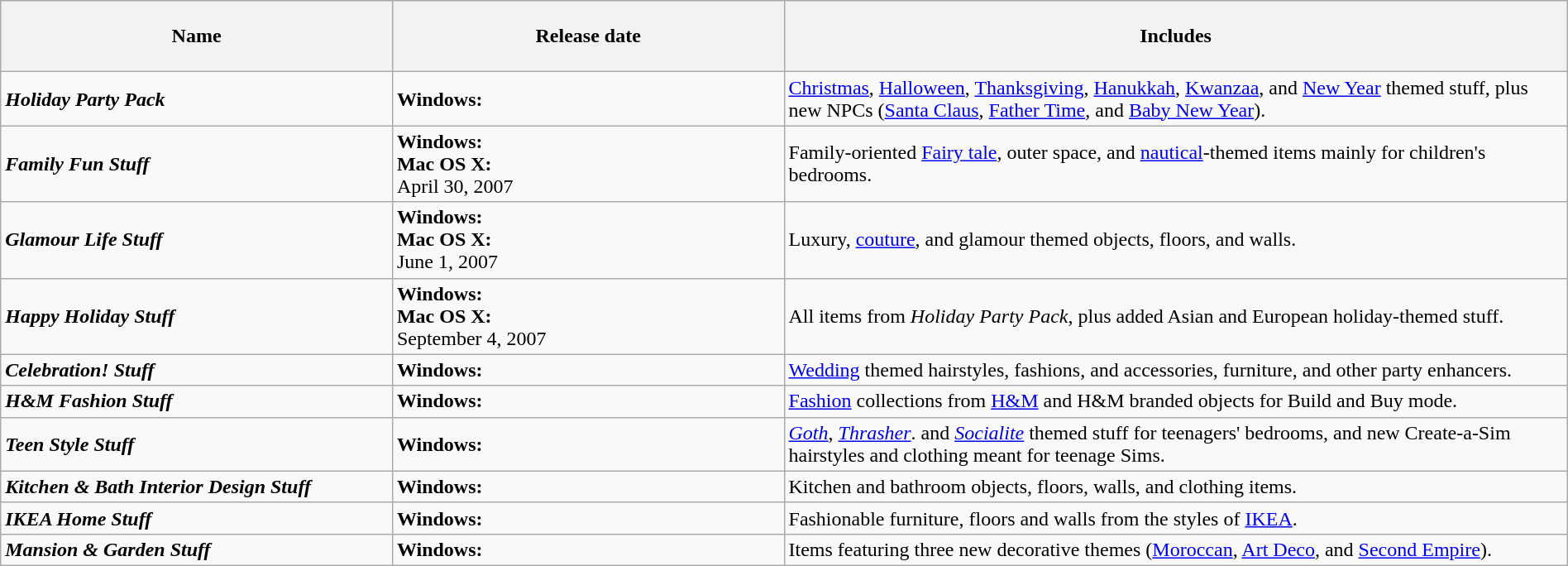<table class="wikitable" style="width: 100%;">
<tr>
<th style="width: 25%;height:50px;">Name</th>
<th style="width: 25%;">Release date</th>
<th>Includes</th>
</tr>
<tr>
<td><strong><em>Holiday Party Pack</em></strong></td>
<td><strong>Windows:</strong><br></td>
<td><a href='#'>Christmas</a>, <a href='#'>Halloween</a>, <a href='#'>Thanksgiving</a>, <a href='#'>Hanukkah</a>, <a href='#'>Kwanzaa</a>, and <a href='#'>New Year</a> themed stuff, plus new NPCs (<a href='#'>Santa Claus</a>, <a href='#'>Father Time</a>, and <a href='#'>Baby New Year</a>).</td>
</tr>
<tr>
<td><strong><em>Family Fun Stuff</em></strong></td>
<td><strong>Windows:</strong><br> <strong>Mac OS X:</strong><br>April 30, 2007</td>
<td>Family-oriented <a href='#'>Fairy tale</a>, outer space, and <a href='#'>nautical</a>-themed items mainly for children's bedrooms.</td>
</tr>
<tr>
<td><strong><em>Glamour Life Stuff</em></strong></td>
<td><strong>Windows:</strong><br>  <strong>Mac OS X:</strong><br>June 1, 2007</td>
<td>Luxury, <a href='#'>couture</a>, and glamour themed objects, floors, and walls.</td>
</tr>
<tr>
<td><strong><em>Happy Holiday Stuff</em></strong></td>
<td><strong>Windows:</strong><br> <strong>Mac OS X:</strong><br>September 4, 2007</td>
<td>All items from <em>Holiday Party Pack</em>, plus added Asian and European holiday-themed stuff.</td>
</tr>
<tr>
<td><strong><em>Celebration! Stuff</em></strong></td>
<td><strong>Windows:</strong><br> </td>
<td><a href='#'>Wedding</a> themed hairstyles, fashions, and accessories, furniture, and other party enhancers.</td>
</tr>
<tr>
<td><strong><em>H&M Fashion Stuff</em></strong></td>
<td><strong>Windows:</strong><br> </td>
<td><a href='#'>Fashion</a> collections from <a href='#'>H&M</a> and H&M branded objects for Build and Buy mode.</td>
</tr>
<tr>
<td><strong><em>Teen Style Stuff</em></strong></td>
<td><strong>Windows:</strong><br> </td>
<td><em><a href='#'>Goth</a></em>, <em><a href='#'>Thrasher</a></em>. and <em><a href='#'>Socialite</a></em> themed stuff for teenagers' bedrooms, and new Create-a-Sim hairstyles and clothing meant for teenage Sims.</td>
</tr>
<tr>
<td><strong><em>Kitchen & Bath Interior Design Stuff</em></strong></td>
<td><strong>Windows:</strong><br> </td>
<td>Kitchen and bathroom objects, floors, walls, and clothing items.</td>
</tr>
<tr>
<td><strong><em>IKEA Home Stuff</em></strong></td>
<td><strong>Windows:</strong><br> </td>
<td>Fashionable furniture, floors and walls from the styles of <a href='#'>IKEA</a>.</td>
</tr>
<tr>
<td><strong><em>Mansion & Garden Stuff</em></strong></td>
<td><strong>Windows:</strong><br> </td>
<td>Items featuring three new decorative themes (<a href='#'>Moroccan</a>, <a href='#'>Art Deco</a>, and <a href='#'>Second Empire</a>).</td>
</tr>
</table>
